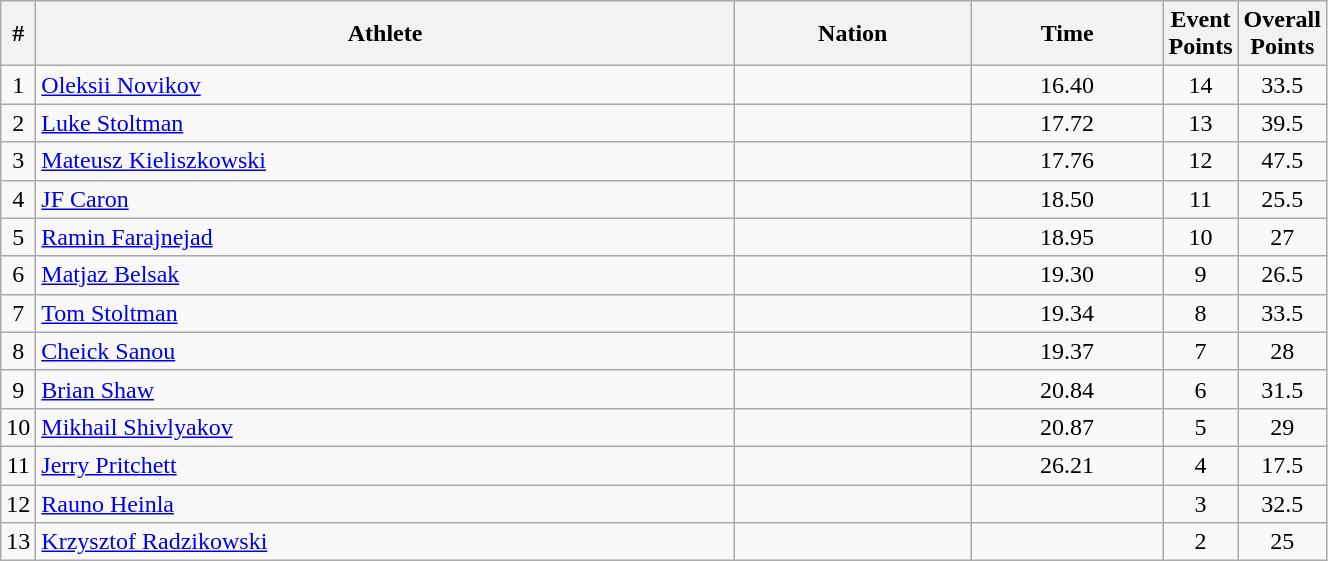<table class="wikitable sortable" style="text-align:center;width: 70%;">
<tr>
<th scope="col" style="width: 10px;">#</th>
<th scope="col">Athlete</th>
<th scope="col">Nation</th>
<th scope="col">Time</th>
<th scope="col" style="width: 10px;">Event Points</th>
<th scope="col" style="width: 10px;">Overall Points</th>
</tr>
<tr>
<td>1</td>
<td align=left><a href='#'>Oleksii Novikov</a></td>
<td align=left></td>
<td>16.40</td>
<td>14</td>
<td>33.5</td>
</tr>
<tr>
<td>2</td>
<td align=left><a href='#'>Luke Stoltman</a></td>
<td align=left></td>
<td>17.72</td>
<td>13</td>
<td>39.5</td>
</tr>
<tr>
<td>3</td>
<td align=left><a href='#'>Mateusz Kieliszkowski</a></td>
<td align=left></td>
<td>17.76</td>
<td>12</td>
<td>47.5</td>
</tr>
<tr>
<td>4</td>
<td align=left><a href='#'>JF Caron</a></td>
<td align=left></td>
<td>18.50</td>
<td>11</td>
<td>25.5</td>
</tr>
<tr>
<td>5</td>
<td align=left><a href='#'>Ramin Farajnejad</a></td>
<td align=left></td>
<td>18.95</td>
<td>10</td>
<td>27</td>
</tr>
<tr>
<td>6</td>
<td align=left><a href='#'>Matjaz Belsak</a></td>
<td align=left></td>
<td>19.30</td>
<td>9</td>
<td>26.5</td>
</tr>
<tr>
<td>7</td>
<td align=left><a href='#'>Tom Stoltman</a></td>
<td align=left></td>
<td>19.34</td>
<td>8</td>
<td>33.5</td>
</tr>
<tr>
<td>8</td>
<td align=left><a href='#'>Cheick Sanou</a></td>
<td align=left></td>
<td>19.37</td>
<td>7</td>
<td>28</td>
</tr>
<tr>
<td>9</td>
<td align=left><a href='#'>Brian Shaw</a></td>
<td align=left></td>
<td>20.84</td>
<td>6</td>
<td>31.5</td>
</tr>
<tr>
<td>10</td>
<td align=left><a href='#'>Mikhail Shivlyakov</a></td>
<td align=left></td>
<td>20.87</td>
<td>5</td>
<td>29</td>
</tr>
<tr>
<td>11</td>
<td align=left><a href='#'>Jerry Pritchett</a></td>
<td align=left></td>
<td>26.21</td>
<td>4</td>
<td>17.5</td>
</tr>
<tr>
<td>12</td>
<td align=left><a href='#'>Rauno Heinla</a></td>
<td align=left></td>
<td></td>
<td>3</td>
<td>32.5</td>
</tr>
<tr>
<td>13</td>
<td align=left><a href='#'>Krzysztof Radzikowski</a></td>
<td align=left></td>
<td></td>
<td>2</td>
<td>25</td>
</tr>
</table>
